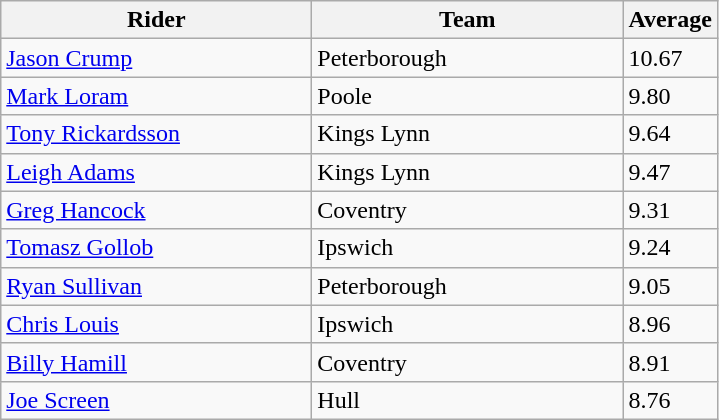<table class="wikitable" style="font-size: 100%">
<tr>
<th width=200>Rider</th>
<th width=200>Team</th>
<th width=40>Average</th>
</tr>
<tr>
<td align="left"> <a href='#'>Jason Crump</a></td>
<td>Peterborough</td>
<td>10.67</td>
</tr>
<tr>
<td align="left"> <a href='#'>Mark Loram</a></td>
<td>Poole</td>
<td>9.80</td>
</tr>
<tr>
<td align="left"> <a href='#'>Tony Rickardsson</a></td>
<td>Kings Lynn</td>
<td>9.64</td>
</tr>
<tr>
<td align="left"> <a href='#'>Leigh Adams</a></td>
<td>Kings Lynn</td>
<td>9.47</td>
</tr>
<tr>
<td align="left"> <a href='#'>Greg Hancock</a></td>
<td>Coventry</td>
<td>9.31</td>
</tr>
<tr>
<td align="left"> <a href='#'>Tomasz Gollob</a></td>
<td>Ipswich</td>
<td>9.24</td>
</tr>
<tr>
<td align="left"> <a href='#'>Ryan Sullivan</a></td>
<td>Peterborough</td>
<td>9.05</td>
</tr>
<tr>
<td align="left"> <a href='#'>Chris Louis</a></td>
<td>Ipswich</td>
<td>8.96</td>
</tr>
<tr>
<td align="left"> <a href='#'>Billy Hamill</a></td>
<td>Coventry</td>
<td>8.91</td>
</tr>
<tr>
<td align="left"> <a href='#'>Joe Screen</a></td>
<td>Hull</td>
<td>8.76</td>
</tr>
</table>
